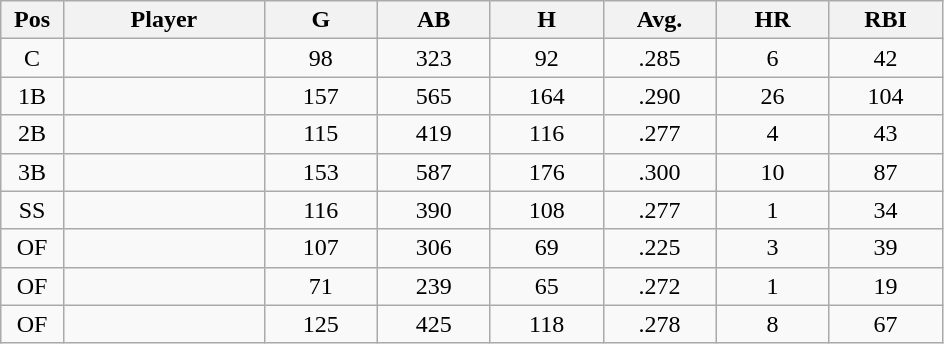<table class="wikitable sortable">
<tr>
<th bgcolor="#DDDDFF" width="5%">Pos</th>
<th bgcolor="#DDDDFF" width="16%">Player</th>
<th bgcolor="#DDDDFF" width="9%">G</th>
<th bgcolor="#DDDDFF" width="9%">AB</th>
<th bgcolor="#DDDDFF" width="9%">H</th>
<th bgcolor="#DDDDFF" width="9%">Avg.</th>
<th bgcolor="#DDDDFF" width="9%">HR</th>
<th bgcolor="#DDDDFF" width="9%">RBI</th>
</tr>
<tr align="center">
<td>C</td>
<td></td>
<td>98</td>
<td>323</td>
<td>92</td>
<td>.285</td>
<td>6</td>
<td>42</td>
</tr>
<tr align="center">
<td>1B</td>
<td></td>
<td>157</td>
<td>565</td>
<td>164</td>
<td>.290</td>
<td>26</td>
<td>104</td>
</tr>
<tr align="center">
<td>2B</td>
<td></td>
<td>115</td>
<td>419</td>
<td>116</td>
<td>.277</td>
<td>4</td>
<td>43</td>
</tr>
<tr align="center">
<td>3B</td>
<td></td>
<td>153</td>
<td>587</td>
<td>176</td>
<td>.300</td>
<td>10</td>
<td>87</td>
</tr>
<tr align="center">
<td>SS</td>
<td></td>
<td>116</td>
<td>390</td>
<td>108</td>
<td>.277</td>
<td>1</td>
<td>34</td>
</tr>
<tr align="center">
<td>OF</td>
<td></td>
<td>107</td>
<td>306</td>
<td>69</td>
<td>.225</td>
<td>3</td>
<td>39</td>
</tr>
<tr align="center">
<td>OF</td>
<td></td>
<td>71</td>
<td>239</td>
<td>65</td>
<td>.272</td>
<td>1</td>
<td>19</td>
</tr>
<tr align="center">
<td>OF</td>
<td></td>
<td>125</td>
<td>425</td>
<td>118</td>
<td>.278</td>
<td>8</td>
<td>67</td>
</tr>
</table>
